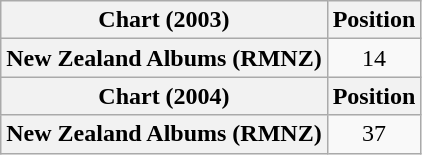<table class="wikitable plainrowheaders" style="text-align:center">
<tr>
<th scope="col">Chart (2003)</th>
<th scope="col">Position</th>
</tr>
<tr>
<th scope="row">New Zealand Albums (RMNZ)</th>
<td>14</td>
</tr>
<tr>
<th scope="col">Chart (2004)</th>
<th scope="col">Position</th>
</tr>
<tr>
<th scope="row">New Zealand Albums (RMNZ)</th>
<td>37</td>
</tr>
</table>
